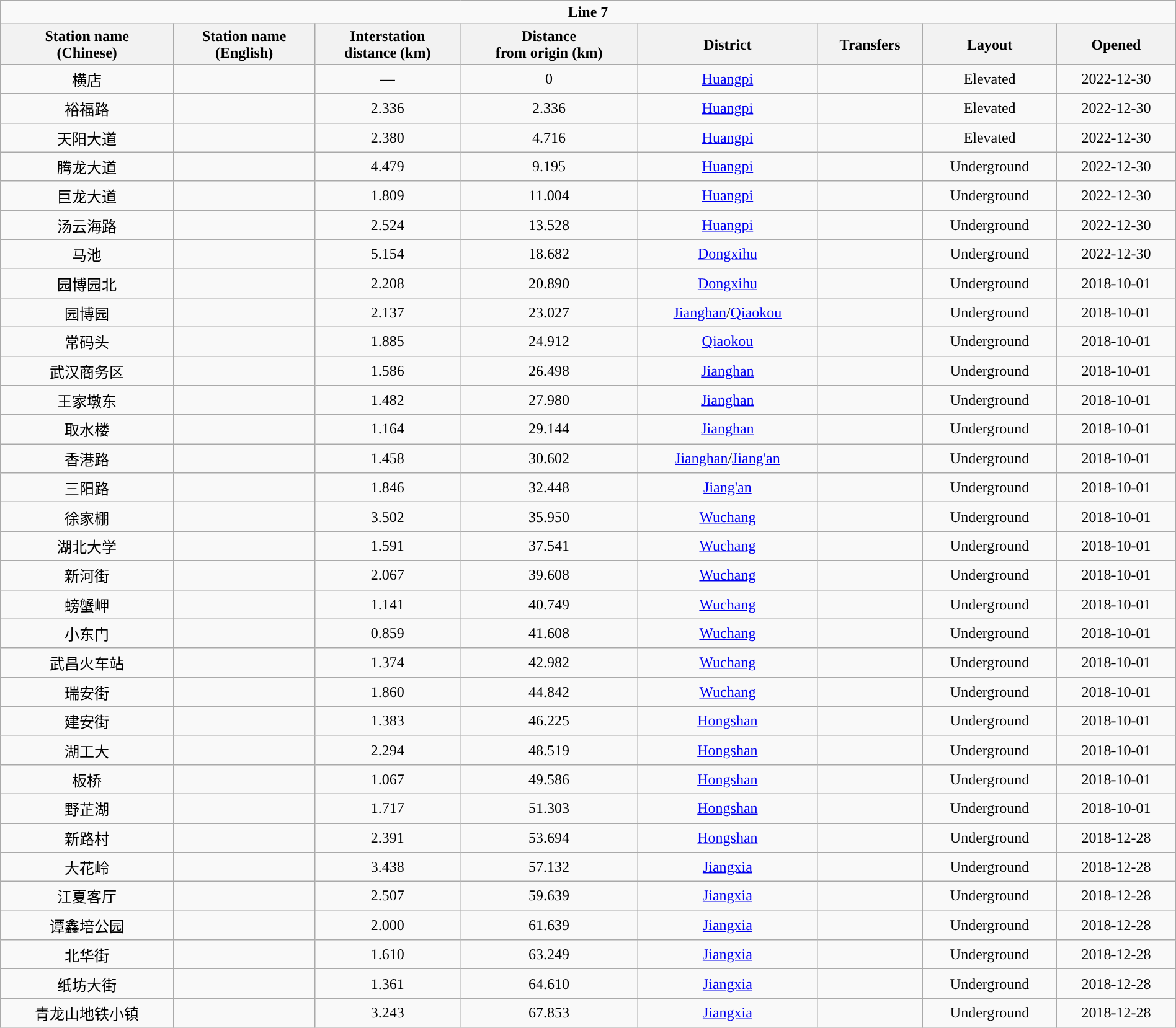<table class="wikitable" style="width:100%; text-align: center;">
<tr>
<td align=center colspan=10><span><strong>Line 7</strong></span></td>
</tr>
<tr bgcolor="#CCCCCC">
<th>Station name<br>(Chinese)</th>
<th>Station name<br>(English)</th>
<th>Interstation<br>distance (km)</th>
<th>Distance<br>from origin (km)</th>
<th>District</th>
<th>Transfers</th>
<th>Layout</th>
<th>Opened</th>
</tr>
<tr>
<td>横店</td>
<td></td>
<td>—</td>
<td>0</td>
<td><a href='#'>Huangpi</a></td>
<td></td>
<td>Elevated</td>
<td>2022-12-30</td>
</tr>
<tr>
<td>裕福路</td>
<td></td>
<td>2.336</td>
<td>2.336</td>
<td><a href='#'>Huangpi</a></td>
<td></td>
<td>Elevated</td>
<td>2022-12-30</td>
</tr>
<tr>
<td>天阳大道</td>
<td></td>
<td>2.380</td>
<td>4.716</td>
<td><a href='#'>Huangpi</a></td>
<td></td>
<td>Elevated</td>
<td>2022-12-30</td>
</tr>
<tr>
<td>腾龙大道</td>
<td></td>
<td>4.479</td>
<td>9.195</td>
<td><a href='#'>Huangpi</a></td>
<td></td>
<td>Underground</td>
<td>2022-12-30</td>
</tr>
<tr>
<td>巨龙大道</td>
<td></td>
<td>1.809</td>
<td>11.004</td>
<td><a href='#'>Huangpi</a></td>
<td></td>
<td>Underground</td>
<td>2022-12-30</td>
</tr>
<tr>
<td>汤云海路</td>
<td></td>
<td>2.524</td>
<td>13.528</td>
<td><a href='#'>Huangpi</a></td>
<td></td>
<td>Underground</td>
<td>2022-12-30</td>
</tr>
<tr>
<td>马池</td>
<td></td>
<td>5.154</td>
<td>18.682</td>
<td><a href='#'>Dongxihu</a></td>
<td></td>
<td>Underground</td>
<td>2022-12-30</td>
</tr>
<tr>
<td>园博园北</td>
<td></td>
<td>2.208</td>
<td>20.890</td>
<td><a href='#'>Dongxihu</a></td>
<td></td>
<td>Underground</td>
<td>2018-10-01</td>
</tr>
<tr>
<td>园博园</td>
<td></td>
<td>2.137</td>
<td>23.027</td>
<td><a href='#'>Jianghan</a>/<a href='#'>Qiaokou</a></td>
<td></td>
<td>Underground</td>
<td>2018-10-01</td>
</tr>
<tr>
<td>常码头</td>
<td></td>
<td>1.885</td>
<td>24.912</td>
<td><a href='#'>Qiaokou</a></td>
<td></td>
<td>Underground</td>
<td>2018-10-01</td>
</tr>
<tr>
<td>武汉商务区</td>
<td></td>
<td>1.586</td>
<td>26.498</td>
<td><a href='#'>Jianghan</a></td>
<td></td>
<td>Underground</td>
<td>2018-10-01</td>
</tr>
<tr>
<td>王家墩东</td>
<td></td>
<td>1.482</td>
<td>27.980</td>
<td><a href='#'>Jianghan</a></td>
<td></td>
<td>Underground</td>
<td>2018-10-01</td>
</tr>
<tr>
<td>取水楼</td>
<td></td>
<td>1.164</td>
<td>29.144</td>
<td><a href='#'>Jianghan</a></td>
<td></td>
<td>Underground</td>
<td>2018-10-01</td>
</tr>
<tr>
<td>香港路</td>
<td></td>
<td>1.458</td>
<td>30.602</td>
<td><a href='#'>Jianghan</a>/<a href='#'>Jiang'an</a></td>
<td> </td>
<td>Underground</td>
<td>2018-10-01</td>
</tr>
<tr>
<td>三阳路</td>
<td></td>
<td>1.846</td>
<td>32.448</td>
<td><a href='#'>Jiang'an</a></td>
<td></td>
<td>Underground</td>
<td>2018-10-01</td>
</tr>
<tr>
<td>徐家棚</td>
<td></td>
<td>3.502</td>
<td>35.950</td>
<td><a href='#'>Wuchang</a></td>
<td> </td>
<td>Underground</td>
<td>2018-10-01</td>
</tr>
<tr>
<td>湖北大学</td>
<td></td>
<td>1.591</td>
<td>37.541</td>
<td><a href='#'>Wuchang</a></td>
<td></td>
<td>Underground</td>
<td>2018-10-01</td>
</tr>
<tr>
<td>新河街</td>
<td></td>
<td>2.067</td>
<td>39.608</td>
<td><a href='#'>Wuchang</a></td>
<td></td>
<td>Underground</td>
<td>2018-10-01</td>
</tr>
<tr>
<td>螃蟹岬</td>
<td></td>
<td>1.141</td>
<td>40.749</td>
<td><a href='#'>Wuchang</a></td>
<td></td>
<td>Underground</td>
<td>2018-10-01</td>
</tr>
<tr>
<td>小东门</td>
<td></td>
<td>0.859</td>
<td>41.608</td>
<td><a href='#'>Wuchang</a></td>
<td></td>
<td>Underground</td>
<td>2018-10-01</td>
</tr>
<tr>
<td>武昌火车站</td>
<td></td>
<td>1.374</td>
<td>42.982</td>
<td><a href='#'>Wuchang</a></td>
<td></td>
<td>Underground</td>
<td>2018-10-01</td>
</tr>
<tr>
<td>瑞安街</td>
<td></td>
<td>1.860</td>
<td>44.842</td>
<td><a href='#'>Wuchang</a></td>
<td></td>
<td>Underground</td>
<td>2018-10-01</td>
</tr>
<tr>
<td>建安街</td>
<td></td>
<td>1.383</td>
<td>46.225</td>
<td><a href='#'>Hongshan</a></td>
<td></td>
<td>Underground</td>
<td>2018-10-01</td>
</tr>
<tr>
<td>湖工大</td>
<td><small></small></td>
<td>2.294</td>
<td>48.519</td>
<td><a href='#'>Hongshan</a></td>
<td></td>
<td>Underground</td>
<td>2018-10-01</td>
</tr>
<tr>
<td>板桥</td>
<td></td>
<td>1.067</td>
<td>49.586</td>
<td><a href='#'>Hongshan</a></td>
<td></td>
<td>Underground</td>
<td>2018-10-01</td>
</tr>
<tr>
<td>野芷湖</td>
<td></td>
<td>1.717</td>
<td>51.303</td>
<td><a href='#'>Hongshan</a></td>
<td></td>
<td>Underground</td>
<td>2018-10-01</td>
</tr>
<tr>
<td>新路村</td>
<td></td>
<td>2.391</td>
<td>53.694</td>
<td><a href='#'>Hongshan</a></td>
<td></td>
<td>Underground</td>
<td>2018-12-28</td>
</tr>
<tr>
<td>大花岭</td>
<td></td>
<td>3.438</td>
<td>57.132</td>
<td><a href='#'>Jiangxia</a></td>
<td></td>
<td>Underground</td>
<td>2018-12-28</td>
</tr>
<tr>
<td>江夏客厅</td>
<td></td>
<td>2.507</td>
<td>59.639</td>
<td><a href='#'>Jiangxia</a></td>
<td></td>
<td>Underground</td>
<td>2018-12-28</td>
</tr>
<tr>
<td>谭鑫培公园</td>
<td></td>
<td>2.000</td>
<td>61.639</td>
<td><a href='#'>Jiangxia</a></td>
<td></td>
<td>Underground</td>
<td>2018-12-28</td>
</tr>
<tr>
<td>北华街</td>
<td></td>
<td>1.610</td>
<td>63.249</td>
<td><a href='#'>Jiangxia</a></td>
<td></td>
<td>Underground</td>
<td>2018-12-28</td>
</tr>
<tr>
<td>纸坊大街</td>
<td></td>
<td>1.361</td>
<td>64.610</td>
<td><a href='#'>Jiangxia</a></td>
<td></td>
<td>Underground</td>
<td>2018-12-28</td>
</tr>
<tr>
<td>青龙山地铁小镇</td>
<td></td>
<td>3.243</td>
<td>67.853</td>
<td><a href='#'>Jiangxia</a></td>
<td></td>
<td>Underground</td>
<td>2018-12-28</td>
</tr>
</table>
